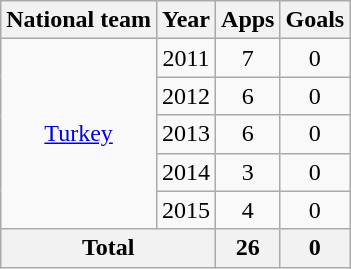<table class="wikitable" style="text-align: center;">
<tr>
<th>National team</th>
<th>Year</th>
<th>Apps</th>
<th>Goals</th>
</tr>
<tr>
<td rowspan="5"><a href='#'>Turkey</a></td>
<td>2011</td>
<td>7</td>
<td>0</td>
</tr>
<tr>
<td>2012</td>
<td>6</td>
<td>0</td>
</tr>
<tr>
<td>2013</td>
<td>6</td>
<td>0</td>
</tr>
<tr>
<td>2014</td>
<td>3</td>
<td>0</td>
</tr>
<tr>
<td>2015</td>
<td>4</td>
<td>0</td>
</tr>
<tr>
<th colspan="2">Total</th>
<th>26</th>
<th>0</th>
</tr>
</table>
